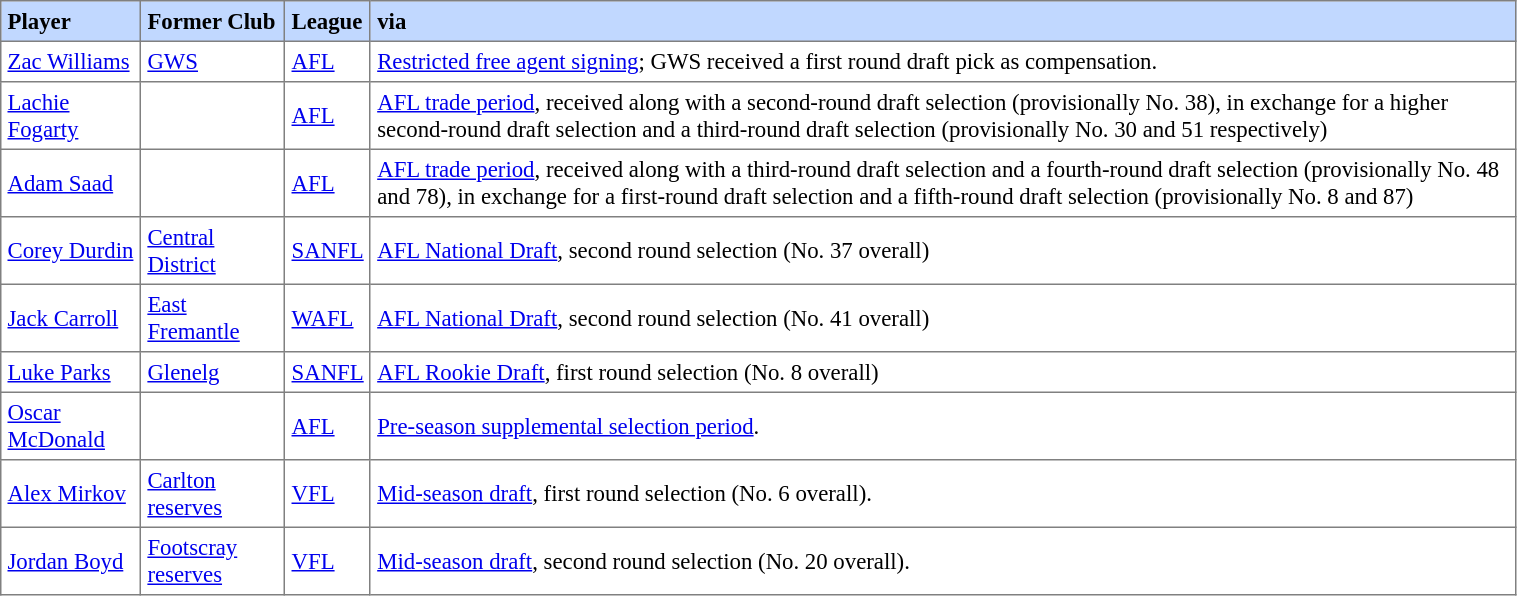<table border="1" cellpadding="4" cellspacing="0"  style="text-align:left; font-size:95%; border-collapse:collapse; width:80%;">
<tr style="background:#C1D8FF;">
<th>Player</th>
<th>Former Club</th>
<th>League</th>
<th>via</th>
</tr>
<tr>
<td> <a href='#'>Zac Williams</a></td>
<td><a href='#'>GWS</a></td>
<td><a href='#'>AFL</a></td>
<td><a href='#'>Restricted free agent signing</a>; GWS received a first round draft pick as compensation.</td>
</tr>
<tr>
<td> <a href='#'>Lachie Fogarty</a></td>
<td></td>
<td><a href='#'>AFL</a></td>
<td><a href='#'>AFL trade period</a>, received along with a second-round draft selection (provisionally No. 38), in exchange for a higher second-round draft selection and a third-round draft selection (provisionally No. 30 and 51 respectively)</td>
</tr>
<tr>
<td> <a href='#'>Adam Saad</a></td>
<td></td>
<td><a href='#'>AFL</a></td>
<td><a href='#'>AFL trade period</a>, received along with a third-round draft selection and a fourth-round draft selection (provisionally No. 48 and 78), in exchange for a first-round draft selection and a fifth-round draft selection (provisionally No. 8 and 87)</td>
</tr>
<tr>
<td> <a href='#'>Corey Durdin</a></td>
<td><a href='#'>Central District</a></td>
<td><a href='#'>SANFL</a></td>
<td><a href='#'>AFL National Draft</a>, second round selection (No. 37 overall)</td>
</tr>
<tr>
<td> <a href='#'>Jack Carroll</a></td>
<td><a href='#'>East Fremantle</a></td>
<td><a href='#'>WAFL</a></td>
<td><a href='#'>AFL National Draft</a>, second round selection (No. 41 overall)</td>
</tr>
<tr>
<td> <a href='#'>Luke Parks</a></td>
<td><a href='#'>Glenelg</a></td>
<td><a href='#'>SANFL</a></td>
<td><a href='#'>AFL Rookie Draft</a>, first round selection (No. 8 overall)</td>
</tr>
<tr>
<td> <a href='#'>Oscar McDonald</a></td>
<td></td>
<td><a href='#'>AFL</a></td>
<td><a href='#'>Pre-season supplemental selection period</a>.</td>
</tr>
<tr>
<td> <a href='#'>Alex Mirkov</a></td>
<td><a href='#'>Carlton reserves</a></td>
<td><a href='#'>VFL</a></td>
<td><a href='#'>Mid-season draft</a>, first round selection (No. 6 overall).</td>
</tr>
<tr>
<td> <a href='#'>Jordan Boyd</a></td>
<td><a href='#'>Footscray reserves</a></td>
<td><a href='#'>VFL</a></td>
<td><a href='#'>Mid-season draft</a>, second round selection (No. 20 overall).</td>
</tr>
</table>
